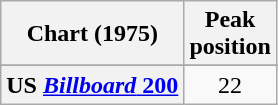<table class="wikitable sortable plainrowheaders" style="text-align:center">
<tr>
<th scope="col">Chart (1975)</th>
<th scope="col">Peak<br>position</th>
</tr>
<tr>
</tr>
<tr>
<th scope="row">US <a href='#'><em>Billboard</em> 200</a></th>
<td>22</td>
</tr>
</table>
